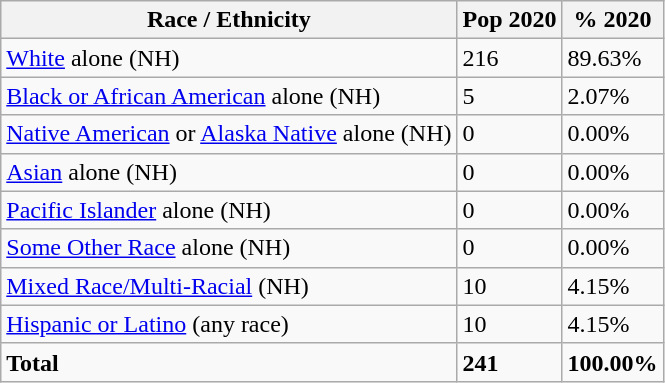<table class="wikitable">
<tr>
<th>Race / Ethnicity</th>
<th>Pop 2020</th>
<th>% 2020</th>
</tr>
<tr>
<td><a href='#'>White</a> alone (NH)</td>
<td>216</td>
<td>89.63%</td>
</tr>
<tr>
<td><a href='#'>Black or African American</a> alone (NH)</td>
<td>5</td>
<td>2.07%</td>
</tr>
<tr>
<td><a href='#'>Native American</a> or <a href='#'>Alaska Native</a> alone (NH)</td>
<td>0</td>
<td>0.00%</td>
</tr>
<tr>
<td><a href='#'>Asian</a> alone (NH)</td>
<td>0</td>
<td>0.00%</td>
</tr>
<tr>
<td><a href='#'>Pacific Islander</a> alone (NH)</td>
<td>0</td>
<td>0.00%</td>
</tr>
<tr>
<td><a href='#'>Some Other Race</a> alone (NH)</td>
<td>0</td>
<td>0.00%</td>
</tr>
<tr>
<td><a href='#'>Mixed Race/Multi-Racial</a> (NH)</td>
<td>10</td>
<td>4.15%</td>
</tr>
<tr>
<td><a href='#'>Hispanic or Latino</a> (any race)</td>
<td>10</td>
<td>4.15%</td>
</tr>
<tr>
<td><strong>Total</strong></td>
<td><strong>241</strong></td>
<td><strong>100.00%</strong></td>
</tr>
</table>
